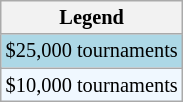<table class="wikitable" style="font-size:85%;">
<tr>
<th>Legend</th>
</tr>
<tr style="background:lightblue;">
<td>$25,000 tournaments</td>
</tr>
<tr style="background:#f0f8ff;">
<td>$10,000 tournaments</td>
</tr>
</table>
